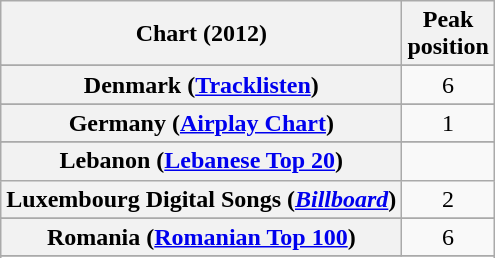<table class="wikitable sortable plainrowheaders" style="text-align:center;">
<tr>
<th scope="col">Chart (2012)</th>
<th scope="col">Peak<br>position</th>
</tr>
<tr>
</tr>
<tr>
</tr>
<tr>
</tr>
<tr>
<th scope="row">Denmark (<a href='#'>Tracklisten</a>)</th>
<td style="text-align:center;">6</td>
</tr>
<tr>
</tr>
<tr>
<th scope="row">Germany (<a href='#'>Airplay Chart</a>)</th>
<td style="text-align:center;">1</td>
</tr>
<tr>
</tr>
<tr>
<th scope="row">Lebanon (<a href='#'>Lebanese Top 20</a>)</th>
<td></td>
</tr>
<tr>
<th scope="row">Luxembourg Digital Songs (<em><a href='#'>Billboard</a></em>)</th>
<td align="center">2</td>
</tr>
<tr>
</tr>
<tr>
<th scope="row">Romania (<a href='#'>Romanian Top 100</a>)</th>
<td style="text-align:center;">6</td>
</tr>
<tr>
</tr>
<tr>
</tr>
<tr>
</tr>
<tr>
</tr>
<tr>
</tr>
</table>
